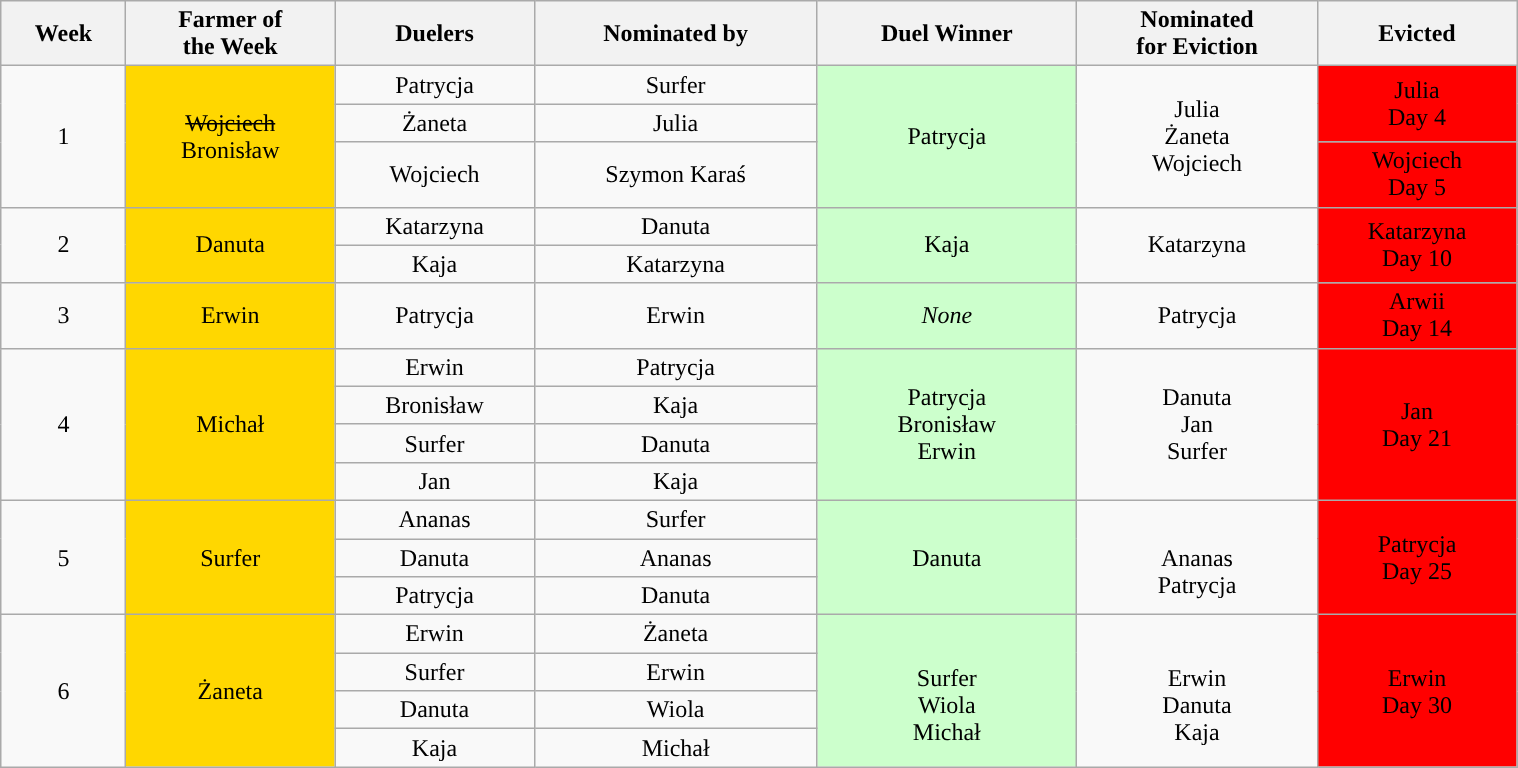<table class="wikitable" style="font-size:100%; text-align:center; width: 80%; margin-left: auto; margin-right: auto;">
<tr>
<th>Week</th>
<th>Farmer of<br>the Week</th>
<th>Duelers</th>
<th>Nominated by</th>
<th>Duel Winner</th>
<th>Nominated<br>for Eviction</th>
<th>Evicted</th>
</tr>
<tr>
<td rowspan="3">1</td>
<td rowspan="3" style="background:gold;"><s>Wojciech</s><br>Bronisław</td>
<td>Patrycja</td>
<td>Surfer</td>
<td rowspan="3" style="background:#cfc">Patrycja</td>
<td rowspan="3">Julia<br>Żaneta<br>Wojciech</td>
<td rowspan="2" style="background:#ff0000">Julia<br>Day 4</td>
</tr>
<tr>
<td>Żaneta</td>
<td>Julia</td>
</tr>
<tr>
<td rowspan="1">Wojciech</td>
<td rowspan="1">Szymon Karaś</td>
<td rowspan="1" style="background:#ff0000">Wojciech<br>Day 5</td>
</tr>
<tr>
<td rowspan="2">2</td>
<td rowspan="2" style="background:gold;">Danuta</td>
<td>Katarzyna</td>
<td>Danuta</td>
<td rowspan="2" style="background:#cfc">Kaja</td>
<td rowspan="2">Katarzyna</td>
<td rowspan="2" style="background:#ff0000">Katarzyna<br>Day 10</td>
</tr>
<tr>
<td>Kaja</td>
<td>Katarzyna</td>
</tr>
<tr>
<td>3</td>
<td style="background:gold;">Erwin</td>
<td>Patrycja</td>
<td>Erwin</td>
<td style="background:#cfc"><em>None</em></td>
<td>Patrycja</td>
<td style="background:#ff0000">Arwii<br>Day 14</td>
</tr>
<tr>
<td rowspan="4">4</td>
<td rowspan="4" style="background:gold; ">Michał</td>
<td>Erwin</td>
<td>Patrycja</td>
<td rowspan="4" style="background:#cfc">Patrycja<br>Bronisław<br>Erwin</td>
<td rowspan="4">Danuta<br>Jan<br>Surfer</td>
<td rowspan="4" style="background:#ff0000">Jan<br>Day 21</td>
</tr>
<tr>
<td>Bronisław</td>
<td>Kaja</td>
</tr>
<tr>
<td>Surfer</td>
<td>Danuta</td>
</tr>
<tr>
<td>Jan</td>
<td>Kaja</td>
</tr>
<tr>
<td rowspan="3">5</td>
<td rowspan="3" style="background:gold;">Surfer</td>
<td>Ananas</td>
<td>Surfer</td>
<td rowspan="3" style="background:#cfc">Danuta</td>
<td rowspan="3"><br>Ananas<br>Patrycja</td>
<td rowspan="3" style="background:#ff0000">Patrycja<br>Day 25</td>
</tr>
<tr>
<td>Danuta</td>
<td>Ananas</td>
</tr>
<tr>
<td>Patrycja</td>
<td>Danuta</td>
</tr>
<tr>
<td rowspan="4">6</td>
<td rowspan="4" style="background:gold;">Żaneta</td>
<td>Erwin</td>
<td>Żaneta</td>
<td rowspan="4" style="background:#cfc"><br>Surfer<br>Wiola<br>Michał</td>
<td rowspan="4"><br>Erwin<br>Danuta<br>Kaja</td>
<td rowspan="4" style="background:#ff0000">Erwin<br>Day 30</td>
</tr>
<tr>
<td>Surfer</td>
<td>Erwin</td>
</tr>
<tr>
<td>Danuta</td>
<td>Wiola</td>
</tr>
<tr>
<td>Kaja</td>
<td>Michał</td>
</tr>
</table>
